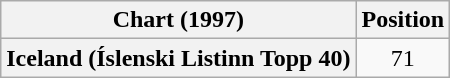<table class="wikitable plainrowheaders" style="text-align:center">
<tr>
<th>Chart (1997)</th>
<th>Position</th>
</tr>
<tr>
<th scope="row">Iceland (Íslenski Listinn Topp 40)</th>
<td>71</td>
</tr>
</table>
